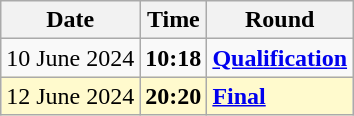<table class="wikitable">
<tr>
<th>Date</th>
<th>Time</th>
<th>Round</th>
</tr>
<tr>
<td>10 June 2024</td>
<td><strong>10:18</strong></td>
<td><strong><a href='#'>Qualification</a></strong></td>
</tr>
<tr style=background:lemonchiffon>
<td>12 June 2024</td>
<td><strong>20:20</strong></td>
<td><strong><a href='#'>Final</a></strong></td>
</tr>
</table>
